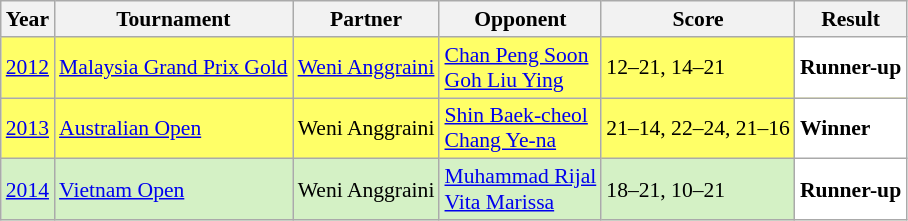<table class="sortable wikitable" style="font-size: 90%;">
<tr>
<th>Year</th>
<th>Tournament</th>
<th>Partner</th>
<th>Opponent</th>
<th>Score</th>
<th>Result</th>
</tr>
<tr style="background:#FFFF67">
<td align="center"><a href='#'>2012</a></td>
<td align="left"><a href='#'>Malaysia Grand Prix Gold</a></td>
<td align="left"> <a href='#'>Weni Anggraini</a></td>
<td align="left"> <a href='#'>Chan Peng Soon</a><br> <a href='#'>Goh Liu Ying</a></td>
<td align="left">12–21, 14–21</td>
<td style="text-align:left; background:white"> <strong>Runner-up</strong></td>
</tr>
<tr style="background:#FFFF67">
<td align="center"><a href='#'>2013</a></td>
<td align="left"><a href='#'>Australian Open</a></td>
<td align="left"> Weni Anggraini</td>
<td align="left"> <a href='#'>Shin Baek-cheol</a><br> <a href='#'>Chang Ye-na</a></td>
<td align="left">21–14, 22–24, 21–16</td>
<td style="text-align:left; background:white"> <strong>Winner</strong></td>
</tr>
<tr style="background:#D4F1C5">
<td align="center"><a href='#'>2014</a></td>
<td align="left"><a href='#'>Vietnam Open</a></td>
<td align="left"> Weni Anggraini</td>
<td align="left"> <a href='#'>Muhammad Rijal</a><br> <a href='#'>Vita Marissa</a></td>
<td align="left">18–21, 10–21</td>
<td style="text-align:left; background:white"> <strong>Runner-up</strong></td>
</tr>
</table>
